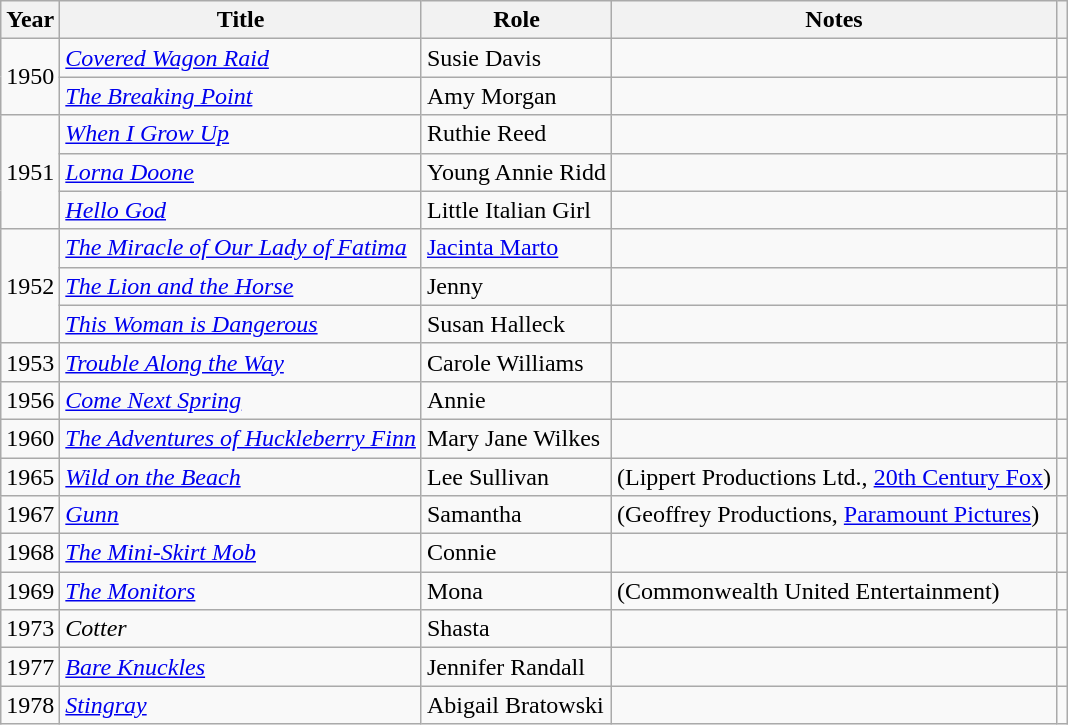<table class="wikitable">
<tr>
<th>Year</th>
<th>Title</th>
<th>Role</th>
<th>Notes</th>
<th></th>
</tr>
<tr>
<td rowspan=2>1950</td>
<td><em><a href='#'>Covered Wagon Raid</a></em></td>
<td>Susie Davis</td>
<td></td>
<td></td>
</tr>
<tr>
<td><em><a href='#'>The Breaking Point</a></em></td>
<td>Amy Morgan</td>
<td></td>
<td></td>
</tr>
<tr>
<td rowspan=3>1951</td>
<td><em><a href='#'>When I Grow Up</a></em></td>
<td>Ruthie Reed</td>
<td></td>
<td></td>
</tr>
<tr>
<td><em><a href='#'>Lorna Doone</a></em></td>
<td>Young Annie Ridd</td>
<td></td>
<td></td>
</tr>
<tr>
<td><em><a href='#'>Hello God</a></em></td>
<td>Little Italian Girl</td>
<td></td>
<td></td>
</tr>
<tr>
<td rowspan=3>1952</td>
<td><em><a href='#'>The Miracle of Our Lady of Fatima</a></em></td>
<td><a href='#'>Jacinta Marto</a></td>
<td></td>
<td></td>
</tr>
<tr>
<td><em><a href='#'>The Lion and the Horse</a></em></td>
<td>Jenny</td>
<td></td>
<td></td>
</tr>
<tr>
<td><em><a href='#'>This Woman is Dangerous</a></em></td>
<td>Susan Halleck</td>
<td></td>
<td></td>
</tr>
<tr>
<td>1953</td>
<td><em><a href='#'>Trouble Along the Way</a></em></td>
<td>Carole Williams</td>
<td></td>
<td></td>
</tr>
<tr>
<td>1956</td>
<td><em><a href='#'>Come Next Spring</a></em></td>
<td>Annie</td>
<td></td>
<td></td>
</tr>
<tr>
<td>1960</td>
<td><em><a href='#'>The Adventures of Huckleberry Finn</a></em></td>
<td>Mary Jane Wilkes</td>
<td></td>
<td></td>
</tr>
<tr>
<td>1965</td>
<td><em><a href='#'>Wild on the Beach</a></em></td>
<td>Lee Sullivan</td>
<td>(Lippert Productions Ltd., <a href='#'>20th Century Fox</a>)</td>
<td></td>
</tr>
<tr>
<td>1967</td>
<td><em><a href='#'>Gunn</a></em></td>
<td>Samantha</td>
<td>(Geoffrey Productions, <a href='#'>Paramount Pictures</a>)</td>
<td></td>
</tr>
<tr>
<td>1968</td>
<td><em><a href='#'>The Mini-Skirt Mob</a></em></td>
<td>Connie</td>
<td></td>
<td></td>
</tr>
<tr>
<td>1969</td>
<td><em><a href='#'>The Monitors</a></em></td>
<td>Mona</td>
<td>(Commonwealth United Entertainment)</td>
<td></td>
</tr>
<tr>
<td>1973</td>
<td><em>Cotter</em></td>
<td>Shasta</td>
<td></td>
<td></td>
</tr>
<tr>
<td>1977</td>
<td><em><a href='#'>Bare Knuckles</a></em></td>
<td>Jennifer Randall</td>
<td></td>
<td></td>
</tr>
<tr>
<td>1978</td>
<td><em><a href='#'>Stingray</a></em></td>
<td>Abigail Bratowski</td>
<td></td>
<td></td>
</tr>
</table>
